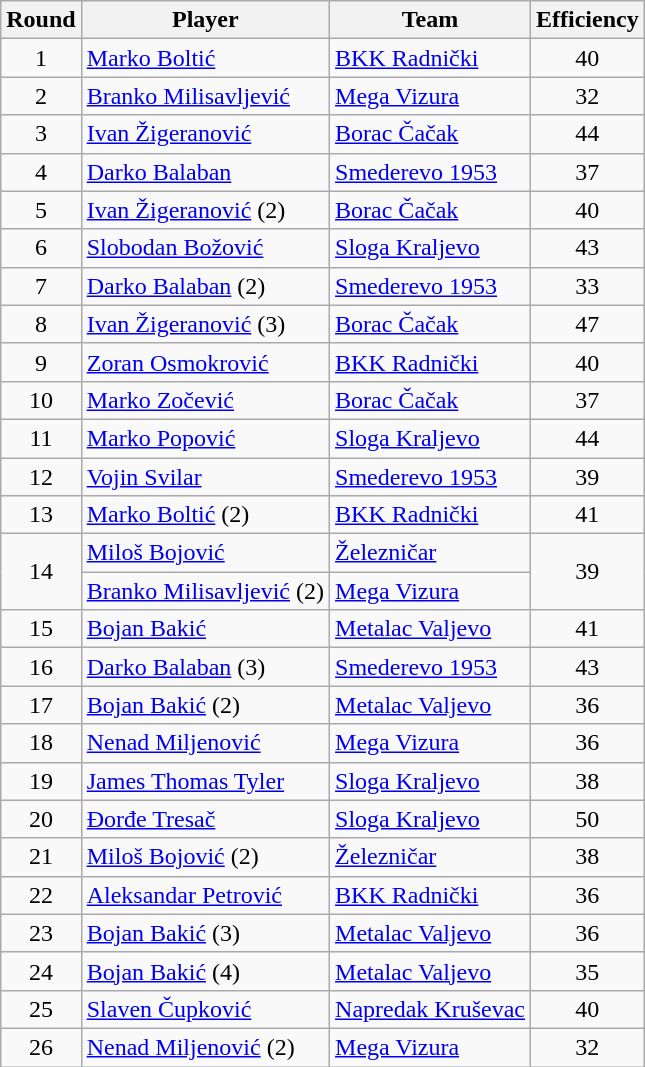<table class="wikitable sortable" style="text-align: center;">
<tr>
<th align="center">Round</th>
<th align="center">Player</th>
<th align="center">Team</th>
<th align="center">Efficiency</th>
</tr>
<tr>
<td>1</td>
<td align="left"> <a href='#'>Marko Boltić</a></td>
<td align="left"><a href='#'>BKK Radnički</a></td>
<td>40</td>
</tr>
<tr>
<td>2</td>
<td align="left"> <a href='#'>Branko Milisavljević</a></td>
<td align="left"><a href='#'>Mega Vizura</a></td>
<td>32</td>
</tr>
<tr>
<td>3</td>
<td align="left"> <a href='#'>Ivan Žigeranović</a></td>
<td align="left"><a href='#'>Borac Čačak</a></td>
<td>44</td>
</tr>
<tr>
<td>4</td>
<td align="left"> <a href='#'>Darko Balaban</a></td>
<td align="left"><a href='#'>Smederevo 1953</a></td>
<td>37</td>
</tr>
<tr>
<td>5</td>
<td align="left"> <a href='#'>Ivan Žigeranović</a> (2)</td>
<td align="left"><a href='#'>Borac Čačak</a></td>
<td>40</td>
</tr>
<tr>
<td>6</td>
<td align="left"> <a href='#'>Slobodan Božović</a></td>
<td align="left"><a href='#'>Sloga Kraljevo</a></td>
<td>43</td>
</tr>
<tr>
<td>7</td>
<td align="left"> <a href='#'>Darko Balaban</a> (2)</td>
<td align="left"><a href='#'>Smederevo 1953</a></td>
<td>33</td>
</tr>
<tr>
<td>8</td>
<td align="left"> <a href='#'>Ivan Žigeranović</a> (3)</td>
<td align="left"><a href='#'>Borac Čačak</a></td>
<td>47</td>
</tr>
<tr>
<td>9</td>
<td align="left"> <a href='#'>Zoran Osmokrović</a></td>
<td align="left"><a href='#'>BKK Radnički</a></td>
<td>40</td>
</tr>
<tr>
<td>10</td>
<td align="left"> <a href='#'>Marko Zočević</a></td>
<td align="left"><a href='#'>Borac Čačak</a></td>
<td>37</td>
</tr>
<tr>
<td>11</td>
<td align="left"> <a href='#'>Marko Popović</a></td>
<td align="left"><a href='#'>Sloga Kraljevo</a></td>
<td>44</td>
</tr>
<tr>
<td>12</td>
<td align="left"> <a href='#'>Vojin Svilar</a></td>
<td align="left"><a href='#'>Smederevo 1953</a></td>
<td>39</td>
</tr>
<tr>
<td>13</td>
<td align="left"> <a href='#'>Marko Boltić</a> (2)</td>
<td align="left"><a href='#'>BKK Radnički</a></td>
<td>41</td>
</tr>
<tr>
<td rowspan=2>14</td>
<td align="left"> <a href='#'>Miloš Bojović</a></td>
<td align="left"><a href='#'>Železničar</a></td>
<td rowspan=2>39</td>
</tr>
<tr>
<td align="left"> <a href='#'>Branko Milisavljević</a> (2)</td>
<td align="left"><a href='#'>Mega Vizura</a></td>
</tr>
<tr>
<td>15</td>
<td align="left"> <a href='#'>Bojan Bakić</a></td>
<td align="left"><a href='#'>Metalac Valjevo</a></td>
<td>41</td>
</tr>
<tr>
<td>16</td>
<td align="left"> <a href='#'>Darko Balaban</a> (3)</td>
<td align="left"><a href='#'>Smederevo 1953</a></td>
<td>43</td>
</tr>
<tr>
<td>17</td>
<td align="left"> <a href='#'>Bojan Bakić</a> (2)</td>
<td align="left"><a href='#'>Metalac Valjevo</a></td>
<td>36</td>
</tr>
<tr>
<td>18</td>
<td align="left"> <a href='#'>Nenad Miljenović</a></td>
<td align="left"><a href='#'>Mega Vizura</a></td>
<td>36</td>
</tr>
<tr>
<td>19</td>
<td align="left"> <a href='#'>James Thomas Tyler</a></td>
<td align="left"><a href='#'>Sloga Kraljevo</a></td>
<td>38</td>
</tr>
<tr>
<td>20</td>
<td align="left"> <a href='#'>Đorđe Tresač</a></td>
<td align="left"><a href='#'>Sloga Kraljevo</a></td>
<td>50</td>
</tr>
<tr>
<td>21</td>
<td align="left"> <a href='#'>Miloš Bojović</a> (2)</td>
<td align="left"><a href='#'>Železničar</a></td>
<td>38</td>
</tr>
<tr>
<td>22</td>
<td align="left"> <a href='#'>Aleksandar Petrović</a></td>
<td align="left"><a href='#'>BKK Radnički</a></td>
<td>36</td>
</tr>
<tr>
<td>23</td>
<td align="left"> <a href='#'>Bojan Bakić</a> (3)</td>
<td align="left"><a href='#'>Metalac Valjevo</a></td>
<td>36</td>
</tr>
<tr>
<td>24</td>
<td align="left"> <a href='#'>Bojan Bakić</a> (4)</td>
<td align="left"><a href='#'>Metalac Valjevo</a></td>
<td>35</td>
</tr>
<tr>
<td>25</td>
<td align="left"> <a href='#'>Slaven Čupković</a></td>
<td align="left"><a href='#'>Napredak Kruševac</a></td>
<td>40</td>
</tr>
<tr>
<td>26</td>
<td align="left"> <a href='#'>Nenad Miljenović</a> (2)</td>
<td align="left"><a href='#'>Mega Vizura</a></td>
<td>32</td>
</tr>
</table>
